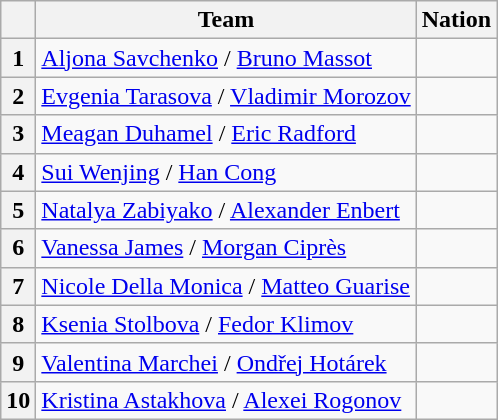<table class="wikitable sortable" style="text-align: left">
<tr>
<th scope="col"></th>
<th scope="col">Team</th>
<th scope="col">Nation</th>
</tr>
<tr>
<th scope="row">1</th>
<td><a href='#'>Aljona Savchenko</a> / <a href='#'>Bruno Massot</a></td>
<td></td>
</tr>
<tr>
<th scope="row">2</th>
<td><a href='#'>Evgenia Tarasova</a> / <a href='#'>Vladimir Morozov</a></td>
<td></td>
</tr>
<tr>
<th scope="row">3</th>
<td><a href='#'>Meagan Duhamel</a> / <a href='#'>Eric Radford</a></td>
<td></td>
</tr>
<tr>
<th scope="row">4</th>
<td><a href='#'>Sui Wenjing</a> / <a href='#'>Han Cong</a></td>
<td></td>
</tr>
<tr>
<th scope="row">5</th>
<td><a href='#'>Natalya Zabiyako</a> / <a href='#'>Alexander Enbert</a></td>
<td></td>
</tr>
<tr>
<th scope="row">6</th>
<td><a href='#'>Vanessa James</a> / <a href='#'>Morgan Ciprès</a></td>
<td></td>
</tr>
<tr>
<th scope="row">7</th>
<td><a href='#'>Nicole Della Monica</a> / <a href='#'>Matteo Guarise</a></td>
<td></td>
</tr>
<tr>
<th scope="row">8</th>
<td><a href='#'>Ksenia Stolbova</a> / <a href='#'>Fedor Klimov</a></td>
<td></td>
</tr>
<tr>
<th scope="row">9</th>
<td><a href='#'>Valentina Marchei</a> / <a href='#'>Ondřej Hotárek</a></td>
<td></td>
</tr>
<tr>
<th scope="row">10</th>
<td><a href='#'>Kristina Astakhova</a> / <a href='#'>Alexei Rogonov</a></td>
<td></td>
</tr>
</table>
